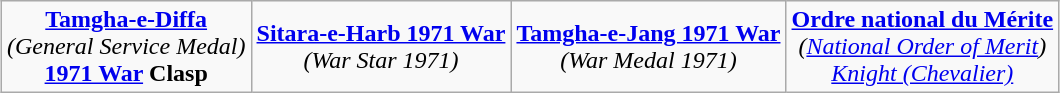<table class="wikitable" style="margin:1em auto; text-align:center;">
<tr>
<td><strong><a href='#'>Tamgha-e-Diffa</a></strong><br><em>(General Service Medal)</em><br><strong><a href='#'>1971 War</a> Clasp</strong></td>
<td><strong><a href='#'>Sitara-e-Harb 1971 War</a></strong><br><em>(War Star 1971)</em></td>
<td><strong><a href='#'>Tamgha-e-Jang 1971 War</a></strong><br><em>(War Medal 1971)</em></td>
<td><strong><a href='#'>Ordre national du Mérite</a></strong><br><em>(<a href='#'>National Order of Merit</a>)</em><br><em><a href='#'>Knight (Chevalier)</a></em></td>
</tr>
</table>
